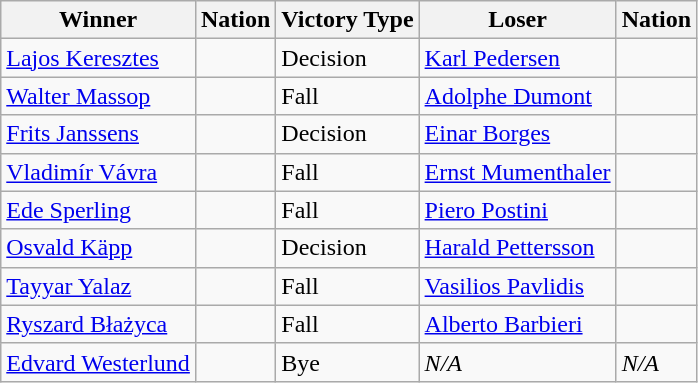<table class="wikitable sortable" style="text-align:left;">
<tr>
<th>Winner</th>
<th>Nation</th>
<th>Victory Type</th>
<th>Loser</th>
<th>Nation</th>
</tr>
<tr>
<td><a href='#'>Lajos Keresztes</a></td>
<td></td>
<td>Decision</td>
<td><a href='#'>Karl Pedersen</a></td>
<td></td>
</tr>
<tr>
<td><a href='#'>Walter Massop</a></td>
<td></td>
<td>Fall</td>
<td><a href='#'>Adolphe Dumont</a></td>
<td></td>
</tr>
<tr>
<td><a href='#'>Frits Janssens</a></td>
<td></td>
<td>Decision</td>
<td><a href='#'>Einar Borges</a></td>
<td></td>
</tr>
<tr>
<td><a href='#'>Vladimír Vávra</a></td>
<td></td>
<td>Fall</td>
<td><a href='#'>Ernst Mumenthaler</a></td>
<td></td>
</tr>
<tr>
<td><a href='#'>Ede Sperling</a></td>
<td></td>
<td>Fall</td>
<td><a href='#'>Piero Postini</a></td>
<td></td>
</tr>
<tr>
<td><a href='#'>Osvald Käpp</a></td>
<td></td>
<td>Decision</td>
<td><a href='#'>Harald Pettersson</a></td>
<td></td>
</tr>
<tr>
<td><a href='#'>Tayyar Yalaz</a></td>
<td></td>
<td>Fall</td>
<td><a href='#'>Vasilios Pavlidis</a></td>
<td></td>
</tr>
<tr>
<td><a href='#'>Ryszard Błażyca</a></td>
<td></td>
<td>Fall</td>
<td><a href='#'>Alberto Barbieri</a></td>
<td></td>
</tr>
<tr>
<td><a href='#'>Edvard Westerlund</a></td>
<td></td>
<td>Bye</td>
<td><em>N/A</em></td>
<td><em>N/A</em></td>
</tr>
</table>
